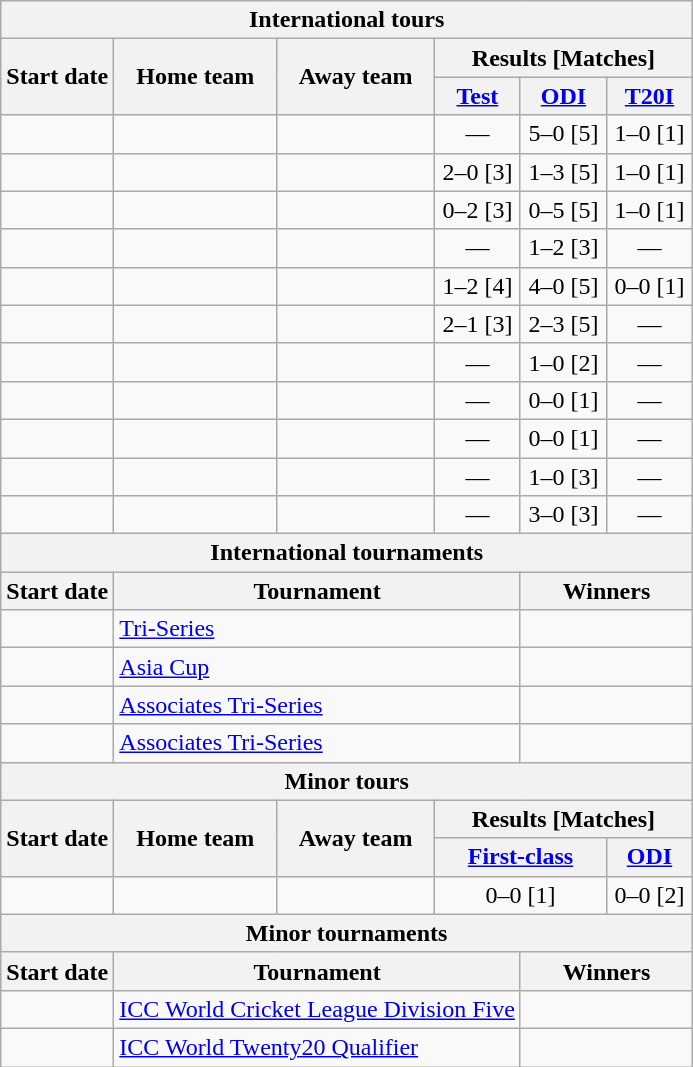<table class="wikitable sortable" style="text-align:center; white-space:nowrap">
<tr>
<th colspan=6>International tours</th>
</tr>
<tr>
<th rowspan=2>Start date</th>
<th rowspan=2>Home team</th>
<th rowspan=2>Away team</th>
<th colspan=3 class="unsortable">Results [Matches]</th>
</tr>
<tr>
<th width=50><a href='#'>Test</a></th>
<th width=50><a href='#'>ODI</a></th>
<th width=50><a href='#'>T20I</a></th>
</tr>
<tr>
<td style="text-align:left"><a href='#'></a></td>
<td style="text-align:left"></td>
<td style="text-align:left"></td>
<td>—</td>
<td>5–0 [5]</td>
<td>1–0 [1]</td>
</tr>
<tr>
<td style="text-align:left"><a href='#'></a></td>
<td style="text-align:left"></td>
<td style="text-align:left"></td>
<td>2–0 [3]</td>
<td>1–3 [5]</td>
<td>1–0 [1]</td>
</tr>
<tr>
<td style="text-align:left"><a href='#'></a></td>
<td style="text-align:left"></td>
<td style="text-align:left"></td>
<td>0–2 [3]</td>
<td>0–5 [5]</td>
<td>1–0 [1]</td>
</tr>
<tr>
<td style="text-align:left"><a href='#'></a></td>
<td style="text-align:left"></td>
<td style="text-align:left"></td>
<td>—</td>
<td>1–2 [3]</td>
<td>—</td>
</tr>
<tr>
<td style="text-align:left"><a href='#'></a></td>
<td style="text-align:left"></td>
<td style="text-align:left"></td>
<td>1–2 [4]</td>
<td>4–0 [5]</td>
<td>0–0 [1]</td>
</tr>
<tr>
<td style="text-align:left"><a href='#'></a></td>
<td style="text-align:left"></td>
<td style="text-align:left"></td>
<td>2–1 [3]</td>
<td>2–3 [5]</td>
<td>—</td>
</tr>
<tr>
<td style="text-align:left"><a href='#'></a></td>
<td style="text-align:left"></td>
<td style="text-align:left"></td>
<td>—</td>
<td>1–0 [2]</td>
<td>—</td>
</tr>
<tr>
<td style="text-align:left"><a href='#'></a></td>
<td style="text-align:left"></td>
<td style="text-align:left"></td>
<td>—</td>
<td>0–0 [1]</td>
<td>—</td>
</tr>
<tr>
<td style="text-align:left"><a href='#'></a></td>
<td style="text-align:left"></td>
<td style="text-align:left"></td>
<td>—</td>
<td>0–0 [1]</td>
<td>—</td>
</tr>
<tr>
<td style="text-align:left"><a href='#'></a></td>
<td style="text-align:left"></td>
<td style="text-align:left"></td>
<td>—</td>
<td>1–0 [3]</td>
<td>—</td>
</tr>
<tr>
<td style="text-align:left"><a href='#'></a></td>
<td style="text-align:left"></td>
<td style="text-align:left"></td>
<td>—</td>
<td>3–0 [3]</td>
<td>—</td>
</tr>
<tr class="sortbottom">
<th colspan=6>International tournaments</th>
</tr>
<tr class="sortbottom">
<th>Start date</th>
<th colspan=3>Tournament</th>
<th colspan=2>Winners</th>
</tr>
<tr class="sortbottom">
<td style="text-align:left"><a href='#'></a></td>
<td style="text-align:left" colspan=3> <a href='#'>Tri-Series</a></td>
<td style="text-align:left" colspan=2></td>
</tr>
<tr class="sortbottom">
<td style="text-align:left"><a href='#'></a></td>
<td style="text-align:left" colspan=3> <a href='#'>Asia Cup</a></td>
<td style="text-align:left" colspan=2></td>
</tr>
<tr class="sortbottom">
<td style="text-align:left"><a href='#'></a></td>
<td style="text-align:left" colspan=3> <a href='#'>Associates Tri-Series</a></td>
<td style="text-align:left" colspan=2></td>
</tr>
<tr class="sortbottom">
<td style="text-align:left"><a href='#'></a></td>
<td style="text-align:left" colspan=3> <a href='#'>Associates Tri-Series</a></td>
<td style="text-align:left" colspan=2></td>
</tr>
<tr class="sortbottom">
<th colspan=6>Minor tours</th>
</tr>
<tr class="sortbottom">
<th rowspan=2>Start date</th>
<th rowspan=2>Home team</th>
<th rowspan=2>Away team</th>
<th colspan=3 class="unsortable">Results [Matches]</th>
</tr>
<tr class="sortbottom">
<th colspan=2><a href='#'>First-class</a></th>
<th><a href='#'>ODI</a></th>
</tr>
<tr class="sortbottom">
<td style="text-align:left"><a href='#'></a></td>
<td style="text-align:left"></td>
<td style="text-align:left"></td>
<td colspan=2>0–0 [1]</td>
<td>0–0 [2]</td>
</tr>
<tr class="sortbottom">
<th colspan=6>Minor tournaments</th>
</tr>
<tr class="sortbottom">
<th>Start date</th>
<th colspan=3>Tournament</th>
<th colspan=2>Winners</th>
</tr>
<tr class="sortbottom">
<td style="text-align:left"><a href='#'></a></td>
<td style="text-align:left" colspan=3> <a href='#'>ICC World Cricket League Division Five</a></td>
<td style="text-align:left" colspan=2></td>
</tr>
<tr class="sortbottom">
<td style="text-align:left"><a href='#'></a></td>
<td style="text-align:left" colspan=3> <a href='#'>ICC World Twenty20 Qualifier</a></td>
<td style="text-align:left" colspan=2><br></td>
</tr>
</table>
